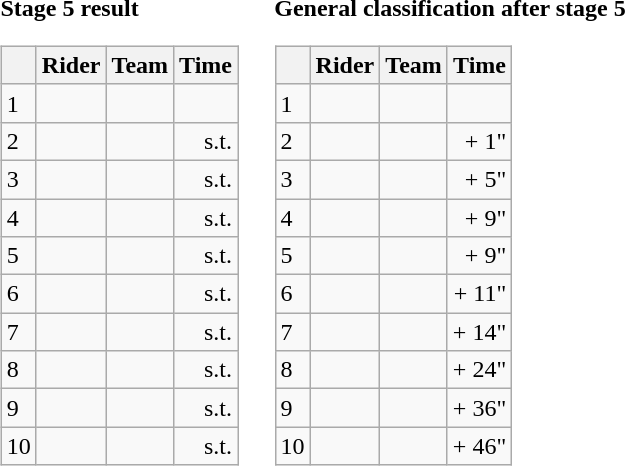<table>
<tr>
<td><strong>Stage 5 result</strong><br><table class="wikitable">
<tr>
<th></th>
<th>Rider</th>
<th>Team</th>
<th>Time</th>
</tr>
<tr>
<td>1</td>
<td></td>
<td></td>
<td align="right"></td>
</tr>
<tr>
<td>2</td>
<td></td>
<td></td>
<td align="right">s.t.</td>
</tr>
<tr>
<td>3</td>
<td></td>
<td></td>
<td align="right">s.t.</td>
</tr>
<tr>
<td>4</td>
<td></td>
<td></td>
<td align="right">s.t.</td>
</tr>
<tr>
<td>5</td>
<td></td>
<td></td>
<td align="right">s.t.</td>
</tr>
<tr>
<td>6</td>
<td></td>
<td></td>
<td align="right">s.t.</td>
</tr>
<tr>
<td>7</td>
<td></td>
<td></td>
<td align="right">s.t.</td>
</tr>
<tr>
<td>8</td>
<td></td>
<td></td>
<td align="right">s.t.</td>
</tr>
<tr>
<td>9</td>
<td></td>
<td></td>
<td align="right">s.t.</td>
</tr>
<tr>
<td>10</td>
<td></td>
<td></td>
<td align="right">s.t.</td>
</tr>
</table>
</td>
<td></td>
<td><strong>General classification after stage 5</strong><br><table class="wikitable">
<tr>
<th></th>
<th>Rider</th>
<th>Team</th>
<th>Time</th>
</tr>
<tr>
<td>1</td>
<td> </td>
<td></td>
<td align="right"></td>
</tr>
<tr>
<td>2</td>
<td></td>
<td></td>
<td align="right">+ 1"</td>
</tr>
<tr>
<td>3</td>
<td></td>
<td></td>
<td align="right">+ 5"</td>
</tr>
<tr>
<td>4</td>
<td></td>
<td></td>
<td align="right">+ 9"</td>
</tr>
<tr>
<td>5</td>
<td></td>
<td></td>
<td align="right">+ 9"</td>
</tr>
<tr>
<td>6</td>
<td></td>
<td></td>
<td align="right">+ 11"</td>
</tr>
<tr>
<td>7</td>
<td></td>
<td></td>
<td align="right">+ 14"</td>
</tr>
<tr>
<td>8</td>
<td></td>
<td></td>
<td align="right">+ 24"</td>
</tr>
<tr>
<td>9</td>
<td></td>
<td></td>
<td align="right">+ 36"</td>
</tr>
<tr>
<td>10</td>
<td></td>
<td></td>
<td align="right">+ 46"</td>
</tr>
</table>
</td>
</tr>
</table>
